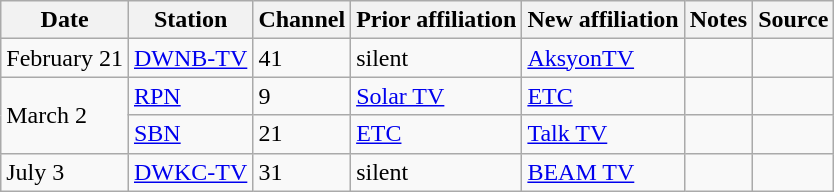<table class="wikitable">
<tr>
<th><strong>Date</strong></th>
<th><strong>Station</strong></th>
<th><strong>Channel</strong></th>
<th><strong>Prior affiliation</strong></th>
<th><strong>New affiliation</strong></th>
<th><strong>Notes</strong></th>
<th><strong>Source</strong></th>
</tr>
<tr>
<td>February 21</td>
<td><a href='#'>DWNB-TV</a></td>
<td>41</td>
<td>silent</td>
<td><a href='#'>AksyonTV</a></td>
<td></td>
<td></td>
</tr>
<tr>
<td rowspan="2">March 2</td>
<td><a href='#'>RPN</a></td>
<td>9</td>
<td><a href='#'>Solar TV</a></td>
<td><a href='#'>ETC</a></td>
<td></td>
<td></td>
</tr>
<tr>
<td><a href='#'>SBN</a></td>
<td>21</td>
<td><a href='#'>ETC</a></td>
<td><a href='#'>Talk TV</a></td>
<td></td>
<td></td>
</tr>
<tr>
<td>July 3</td>
<td><a href='#'>DWKC-TV</a></td>
<td>31</td>
<td>silent</td>
<td><a href='#'>BEAM TV</a></td>
<td></td>
<td></td>
</tr>
</table>
